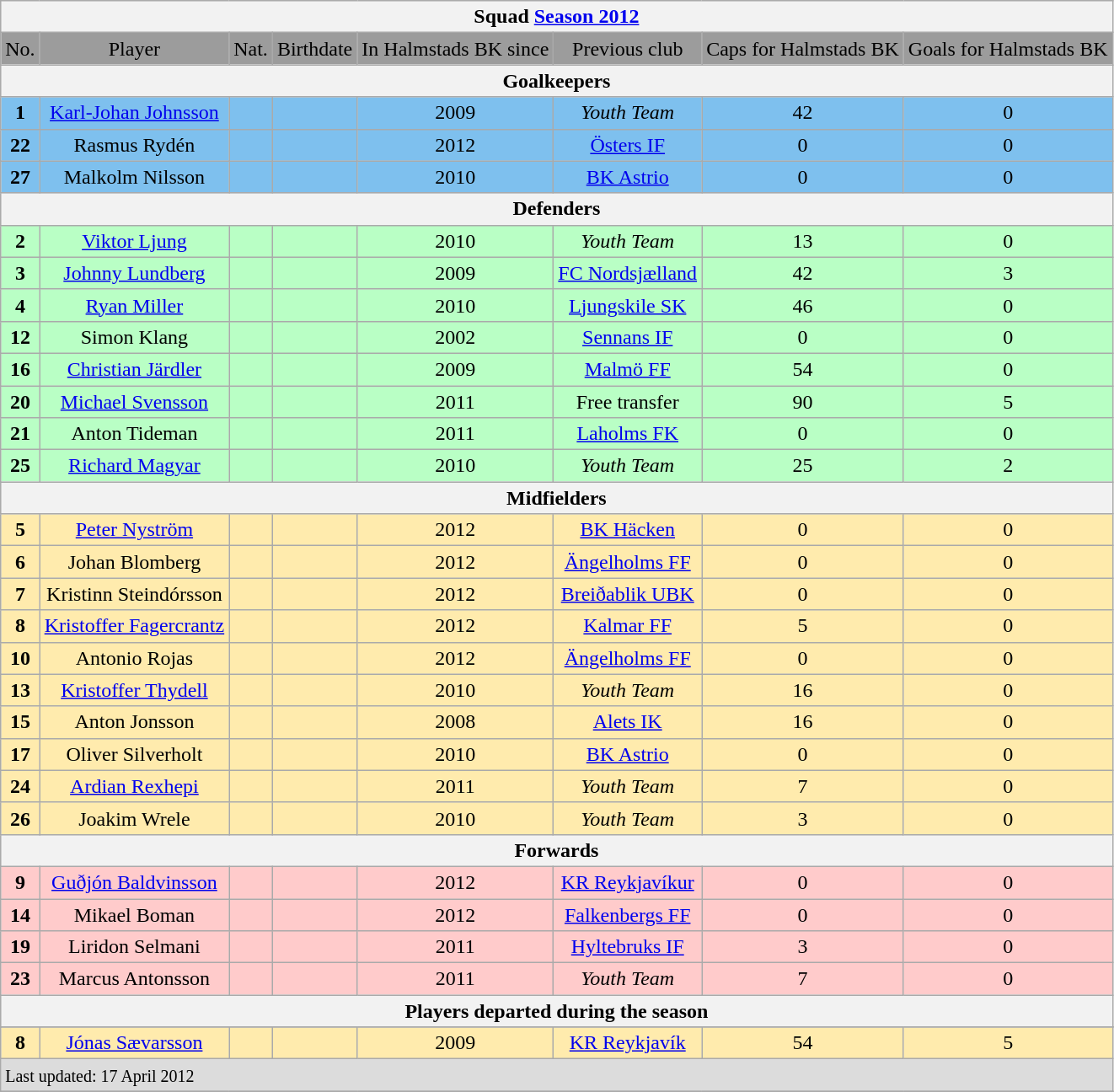<table class="wikitable">
<tr align="center" style="background:#DCDCDC">
<th colspan="8">Squad <a href='#'>Season 2012</a></th>
</tr>
<tr align="center" style="background:#9C9C9C">
<td>No.</td>
<td>Player</td>
<td>Nat.</td>
<td>Birthdate</td>
<td>In Halmstads BK since</td>
<td>Previous club</td>
<td>Caps for Halmstads BK</td>
<td>Goals for Halmstads BK</td>
</tr>
<tr align="center" style="background:#DCDCDC">
<th colspan="8">Goalkeepers</th>
</tr>
<tr align="center" style="background:#7EC0EE">
<td><strong>1</strong></td>
<td><a href='#'>Karl-Johan Johnsson</a></td>
<td></td>
<td></td>
<td>2009</td>
<td><em>Youth Team</em></td>
<td>42</td>
<td>0</td>
</tr>
<tr align="center" style="background:#7EC0EE">
<td><strong>22</strong></td>
<td>Rasmus Rydén</td>
<td></td>
<td></td>
<td>2012</td>
<td><a href='#'>Östers IF</a></td>
<td>0</td>
<td>0</td>
</tr>
<tr align="center" style="background:#7EC0EE">
<td><strong>27</strong></td>
<td>Malkolm Nilsson</td>
<td></td>
<td></td>
<td>2010</td>
<td><a href='#'>BK Astrio</a></td>
<td>0</td>
<td>0</td>
</tr>
<tr align="center" style="background:#DCDCDC">
<th colspan="8">Defenders</th>
</tr>
<tr align="center" style="background:#B9FFC5">
<td><strong>2</strong></td>
<td><a href='#'>Viktor Ljung</a></td>
<td></td>
<td></td>
<td>2010</td>
<td><em>Youth Team</em></td>
<td>13</td>
<td>0</td>
</tr>
<tr align="center" style="background:#B9FFC5">
<td><strong>3</strong></td>
<td><a href='#'>Johnny Lundberg</a></td>
<td></td>
<td></td>
<td>2009</td>
<td><a href='#'>FC Nordsjælland</a></td>
<td>42</td>
<td>3</td>
</tr>
<tr align="center" style="background:#B9FFC5">
<td><strong>4</strong></td>
<td><a href='#'>Ryan Miller</a></td>
<td></td>
<td></td>
<td>2010</td>
<td><a href='#'>Ljungskile SK</a></td>
<td>46</td>
<td>0</td>
</tr>
<tr align="center" style="background:#B9FFC5">
<td><strong>12</strong></td>
<td>Simon Klang</td>
<td></td>
<td></td>
<td>2002</td>
<td><a href='#'>Sennans IF</a></td>
<td>0</td>
<td>0</td>
</tr>
<tr align="center" style="background:#B9FFC5">
<td><strong>16</strong></td>
<td><a href='#'>Christian Järdler</a></td>
<td></td>
<td></td>
<td>2009</td>
<td><a href='#'>Malmö FF</a></td>
<td>54</td>
<td>0</td>
</tr>
<tr align="center" style="background:#B9FFC5">
<td><strong>20</strong></td>
<td><a href='#'>Michael Svensson</a></td>
<td></td>
<td></td>
<td>2011</td>
<td>Free transfer</td>
<td>90</td>
<td>5</td>
</tr>
<tr align="center" style="background:#B9FFC5">
<td><strong>21</strong></td>
<td>Anton Tideman</td>
<td></td>
<td></td>
<td>2011</td>
<td><a href='#'>Laholms FK</a></td>
<td>0</td>
<td>0</td>
</tr>
<tr align="center" style="background:#B9FFC5">
<td><strong>25</strong></td>
<td><a href='#'>Richard Magyar</a></td>
<td></td>
<td></td>
<td>2010</td>
<td><em>Youth Team</em></td>
<td>25</td>
<td>2</td>
</tr>
<tr align="center" style="background:#DCDCDC">
<th colspan="8">Midfielders</th>
</tr>
<tr align="center" style="background:#FFEBAD">
<td><strong>5</strong></td>
<td><a href='#'>Peter Nyström</a></td>
<td></td>
<td></td>
<td>2012</td>
<td><a href='#'>BK Häcken</a></td>
<td>0</td>
<td>0</td>
</tr>
<tr align="center" style="background:#FFEBAD">
<td><strong>6</strong></td>
<td>Johan Blomberg</td>
<td></td>
<td></td>
<td>2012</td>
<td><a href='#'>Ängelholms FF</a></td>
<td>0</td>
<td>0</td>
</tr>
<tr align="center" style="background:#FFEBAD">
<td><strong>7</strong></td>
<td>Kristinn Steindórsson</td>
<td></td>
<td></td>
<td>2012</td>
<td><a href='#'>Breiðablik UBK</a></td>
<td>0</td>
<td>0</td>
</tr>
<tr align="center" style="background:#FFEBAD">
<td><strong>8</strong></td>
<td><a href='#'>Kristoffer Fagercrantz</a></td>
<td></td>
<td></td>
<td>2012</td>
<td><a href='#'>Kalmar FF</a></td>
<td>5</td>
<td>0</td>
</tr>
<tr align="center" style="background:#FFEBAD">
<td><strong>10</strong></td>
<td>Antonio Rojas</td>
<td></td>
<td></td>
<td>2012</td>
<td><a href='#'>Ängelholms FF</a></td>
<td>0</td>
<td>0</td>
</tr>
<tr align="center" style="background:#FFEBAD">
<td><strong>13</strong></td>
<td><a href='#'>Kristoffer Thydell</a></td>
<td></td>
<td></td>
<td>2010</td>
<td><em>Youth Team</em></td>
<td>16</td>
<td>0</td>
</tr>
<tr align="center" style="background:#FFEBAD">
<td><strong>15</strong></td>
<td>Anton Jonsson</td>
<td></td>
<td></td>
<td>2008</td>
<td><a href='#'>Alets IK</a></td>
<td>16</td>
<td>0</td>
</tr>
<tr align="center" style="background:#FFEBAD">
<td><strong>17</strong></td>
<td>Oliver Silverholt</td>
<td></td>
<td></td>
<td>2010</td>
<td><a href='#'>BK Astrio</a></td>
<td>0</td>
<td>0</td>
</tr>
<tr align="center" style="background:#FFEBAD">
<td><strong>24</strong></td>
<td><a href='#'>Ardian Rexhepi</a></td>
<td></td>
<td></td>
<td>2011</td>
<td><em>Youth Team</em></td>
<td>7</td>
<td>0</td>
</tr>
<tr align="center" style="background:#FFEBAD">
<td><strong>26</strong></td>
<td>Joakim Wrele</td>
<td></td>
<td></td>
<td>2010</td>
<td><em>Youth Team</em></td>
<td>3</td>
<td>0</td>
</tr>
<tr align="center" style="background:#DCDCDC">
<th colspan="8">Forwards</th>
</tr>
<tr align="center" style="background:#FFCBCB">
<td><strong>9</strong></td>
<td><a href='#'>Guðjón Baldvinsson</a></td>
<td></td>
<td></td>
<td>2012</td>
<td><a href='#'>KR Reykjavíkur</a></td>
<td>0</td>
<td>0</td>
</tr>
<tr align="center" style="background:#FFCBCB">
<td><strong>14</strong></td>
<td>Mikael Boman</td>
<td></td>
<td></td>
<td>2012</td>
<td><a href='#'>Falkenbergs FF</a></td>
<td>0</td>
<td>0</td>
</tr>
<tr align="center" style="background:#FFCBCB">
<td><strong>19</strong></td>
<td>Liridon Selmani</td>
<td></td>
<td></td>
<td>2011</td>
<td><a href='#'>Hyltebruks IF</a></td>
<td>3</td>
<td>0</td>
</tr>
<tr align="center" style="background:#FFCBCB">
<td><strong>23</strong></td>
<td>Marcus Antonsson</td>
<td></td>
<td></td>
<td>2011</td>
<td><em>Youth Team</em></td>
<td>7</td>
<td>0</td>
</tr>
<tr align="center" style="background:#DCDCDC">
<th colspan="8">Players departed during the season</th>
</tr>
<tr align="center" style="background:#FFCBCB">
</tr>
<tr align="center" style="background:#FFEBAD">
<td><strong>8</strong></td>
<td><a href='#'>Jónas Sævarsson</a></td>
<td></td>
<td></td>
<td>2009</td>
<td><a href='#'>KR Reykjavík</a></td>
<td>54</td>
<td>5</td>
</tr>
<tr align=left style="background:#DCDCDC">
<td colspan="8"><small>Last updated: 17 April 2012</small></td>
</tr>
<tr>
</tr>
</table>
